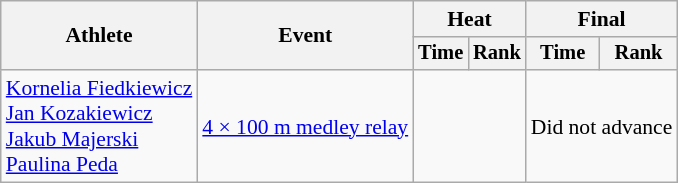<table class="wikitable" style="text-align:center; font-size:90%">
<tr>
<th rowspan=2>Athlete</th>
<th rowspan=2>Event</th>
<th colspan=2>Heat</th>
<th colspan=2>Final</th>
</tr>
<tr style="font-size:95%">
<th>Time</th>
<th>Rank</th>
<th>Time</th>
<th>Rank</th>
</tr>
<tr>
<td align=left><a href='#'>Kornelia Fiedkiewicz</a><br><a href='#'>Jan Kozakiewicz</a><br><a href='#'>Jakub Majerski</a><br><a href='#'>Paulina Peda</a></td>
<td align=left><a href='#'>4 × 100 m medley relay</a></td>
<td colspan=2></td>
<td colspan=2>Did not advance</td>
</tr>
</table>
